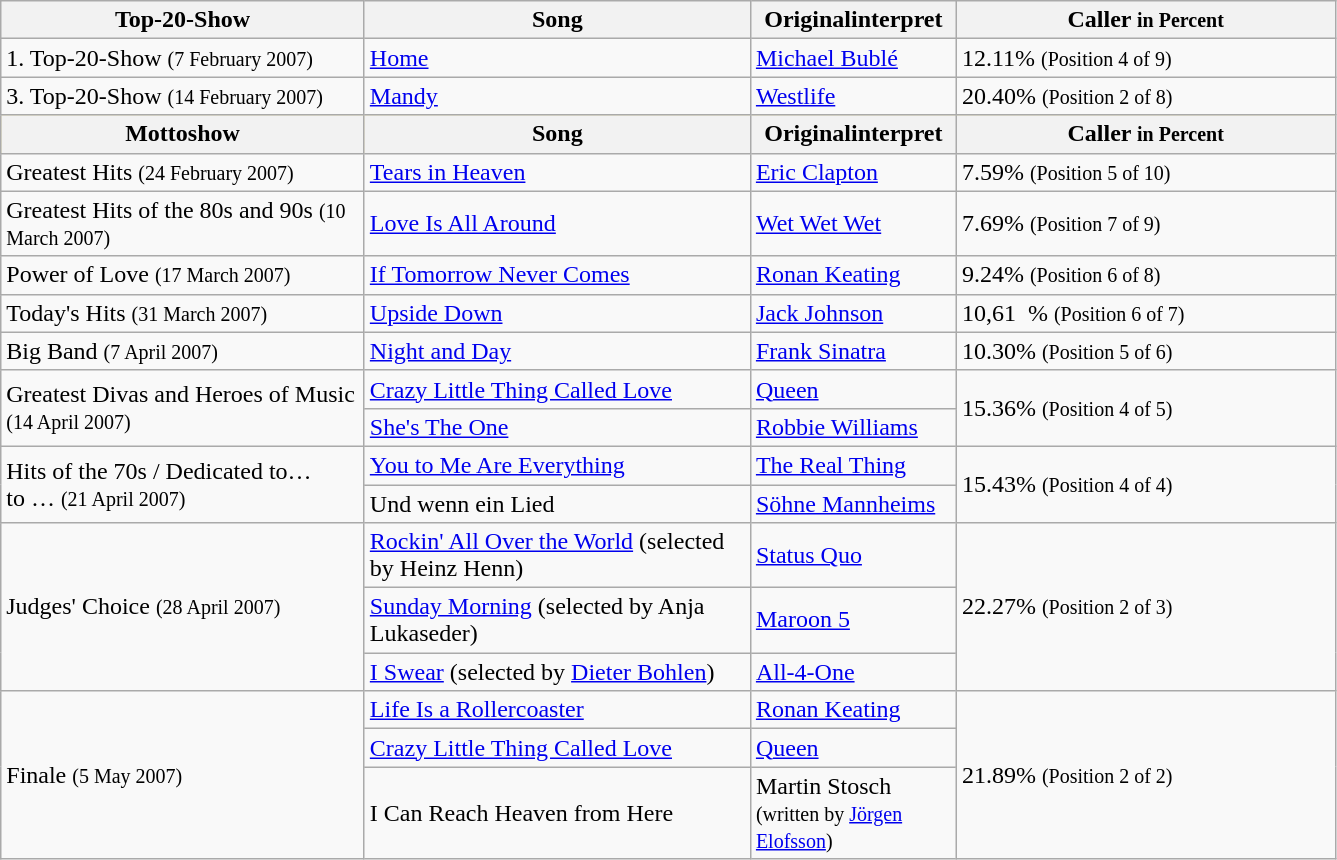<table class="wikitable">
<tr>
<th width="235">Top-20-Show</th>
<th width="250">Song</th>
<th width="130">Originalinterpret</th>
<th width="245">Caller <small> in Percent</small></th>
</tr>
<tr>
<td>1. Top-20-Show <small>(7 February 2007)</small></td>
<td><a href='#'>Home</a></td>
<td><a href='#'>Michael Bublé</a></td>
<td>12.11% <small> (Position 4 of 9)</small></td>
</tr>
<tr>
<td>3. Top-20-Show <small>(14 February 2007)</small></td>
<td><a href='#'>Mandy</a></td>
<td><a href='#'>Westlife</a></td>
<td>20.40% <small> (Position 2 of 8)</small></td>
</tr>
<tr bgcolor="#FFEC8B">
<th width="235">Mottoshow</th>
<th width="250">Song</th>
<th width="130">Originalinterpret</th>
<th width="245">Caller <small>in Percent</small></th>
</tr>
<tr>
<td>Greatest Hits <small>(24 February 2007)</small></td>
<td><a href='#'>Tears in Heaven</a></td>
<td><a href='#'>Eric Clapton</a></td>
<td>7.59% <small>(Position 5 of 10)</small></td>
</tr>
<tr>
<td>Greatest Hits of the 80s and 90s <small>(10 March 2007)</small></td>
<td><a href='#'>Love Is All Around</a></td>
<td><a href='#'>Wet Wet Wet</a></td>
<td>7.69% <small>(Position 7 of 9)</small></td>
</tr>
<tr>
<td>Power of Love <small>(17 March 2007)</small></td>
<td><a href='#'>If Tomorrow Never Comes</a></td>
<td><a href='#'>Ronan Keating</a></td>
<td>9.24% <small>(Position 6 of 8)</small></td>
</tr>
<tr>
<td>Today's Hits <small>(31 March 2007)</small></td>
<td><a href='#'>Upside Down</a></td>
<td><a href='#'>Jack Johnson</a></td>
<td>10,61  % <small>(Position 6 of 7)</small></td>
</tr>
<tr>
<td>Big Band <small>(7 April 2007)</small></td>
<td><a href='#'>Night and Day</a></td>
<td><a href='#'>Frank Sinatra</a></td>
<td>10.30% <small>(Position 5 of 6)</small></td>
</tr>
<tr>
<td rowspan="2">Greatest Divas and Heroes of Music <small>(14 April 2007)</small></td>
<td><a href='#'>Crazy Little Thing Called Love</a></td>
<td><a href='#'>Queen</a></td>
<td rowspan="2">15.36% <small>(Position 4 of 5)</small></td>
</tr>
<tr>
<td><a href='#'>She's The One</a></td>
<td><a href='#'>Robbie Williams</a></td>
</tr>
<tr>
<td rowspan="2">Hits of the 70s / Dedicated to… to … <small>(21 April 2007)</small></td>
<td><a href='#'>You to Me Are Everything</a></td>
<td><a href='#'>The Real Thing</a></td>
<td rowspan="2">15.43% <small>(Position 4 of 4)</small></td>
</tr>
<tr>
<td>Und wenn ein Lied</td>
<td><a href='#'>Söhne Mannheims</a></td>
</tr>
<tr>
<td rowspan="3">Judges' Choice <small>(28 April 2007)</small></td>
<td><a href='#'>Rockin' All Over the World</a> (selected by Heinz Henn)</td>
<td><a href='#'>Status Quo</a></td>
<td rowspan ="3">22.27% <small>(Position 2 of 3)</small></td>
</tr>
<tr>
<td><a href='#'>Sunday Morning</a> (selected by Anja Lukaseder)</td>
<td><a href='#'>Maroon 5</a></td>
</tr>
<tr>
<td><a href='#'>I Swear</a> (selected by <a href='#'>Dieter Bohlen</a>)</td>
<td><a href='#'>All-4-One</a></td>
</tr>
<tr>
<td rowspan="3">Finale <small>(5 May 2007)</small></td>
<td><a href='#'>Life Is a Rollercoaster</a></td>
<td><a href='#'>Ronan Keating</a></td>
<td rowspan="3">21.89% <small>(Position 2 of 2)</small></td>
</tr>
<tr>
<td><a href='#'>Crazy Little Thing Called Love</a></td>
<td><a href='#'>Queen</a></td>
</tr>
<tr>
<td>I Can Reach Heaven from Here</td>
<td>Martin Stosch <small>(written by <a href='#'>Jörgen Elofsson</a>)</small></td>
</tr>
</table>
